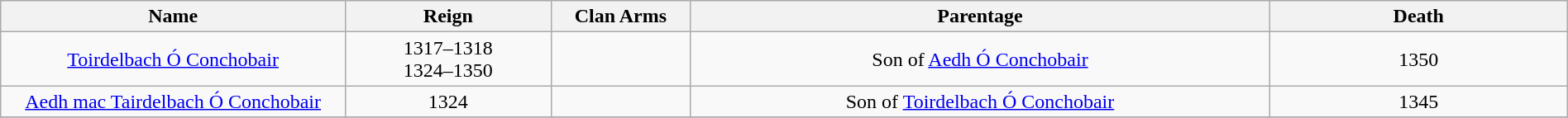<table style="text-align:center; width:100%" class="wikitable">
<tr>
<th style="width:22%">Name</th>
<th>Reign</th>
<th style="width:105px">Clan Arms</th>
<th>Parentage</th>
<th style="width:19%">Death</th>
</tr>
<tr>
<td><a href='#'>Toirdelbach Ó Conchobair</a></td>
<td>1317–1318<br>1324–1350</td>
<td></td>
<td>Son of <a href='#'>Aedh Ó Conchobair</a></td>
<td>1350</td>
</tr>
<tr>
<td><a href='#'>Aedh mac Tairdelbach Ó Conchobair</a></td>
<td>1324</td>
<td></td>
<td>Son of <a href='#'>Toirdelbach Ó Conchobair</a></td>
<td>1345</td>
</tr>
<tr>
</tr>
</table>
